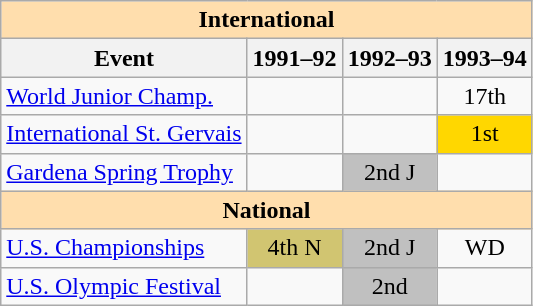<table class="wikitable" style="text-align:center">
<tr>
<th style="background-color: #ffdead; " colspan=4 align=center>International</th>
</tr>
<tr>
<th>Event</th>
<th>1991–92</th>
<th>1992–93</th>
<th>1993–94</th>
</tr>
<tr>
<td align=left><a href='#'>World Junior Champ.</a></td>
<td></td>
<td></td>
<td>17th</td>
</tr>
<tr>
<td align=left><a href='#'>International St. Gervais</a></td>
<td></td>
<td></td>
<td bgcolor=gold>1st</td>
</tr>
<tr>
<td align=left><a href='#'>Gardena Spring Trophy</a></td>
<td></td>
<td bgcolor=silver>2nd J</td>
<td></td>
</tr>
<tr>
<th style="background-color: #ffdead; " colspan=4 align=center>National</th>
</tr>
<tr>
<td align=left><a href='#'>U.S. Championships</a></td>
<td bgcolor=d1c571>4th N</td>
<td bgcolor=silver>2nd J</td>
<td>WD</td>
</tr>
<tr>
<td align=left><a href='#'>U.S. Olympic Festival</a></td>
<td></td>
<td bgcolor=silver>2nd</td>
<td></td>
</tr>
</table>
